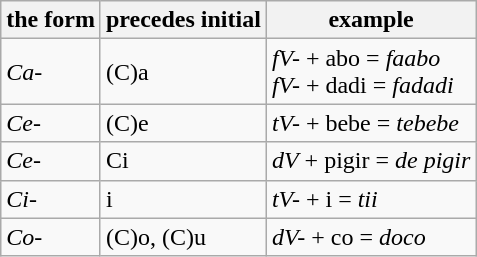<table class="wikitable">
<tr>
<th>the form</th>
<th>precedes initial</th>
<th>example</th>
</tr>
<tr>
<td><em>Ca-</em></td>
<td>(C)a</td>
<td><em>fV-</em> + abo = <em>faabo</em><br><em>fV-</em> + dadi = <em>fadadi</em></td>
</tr>
<tr>
<td><em>Ce-</em></td>
<td>(C)e</td>
<td><em>tV-</em> + bebe = <em>tebebe</em></td>
</tr>
<tr>
<td><em>Ce-</em></td>
<td>Ci</td>
<td><em>dV</em> + pigir = <em>de pigir</em></td>
</tr>
<tr>
<td><em>Ci-</em></td>
<td>i</td>
<td><em>tV-</em> + i = <em>tii</em></td>
</tr>
<tr>
<td><em>Co-</em></td>
<td>(C)o, (C)u</td>
<td><em>dV-</em> + co = <em>doco</em></td>
</tr>
</table>
